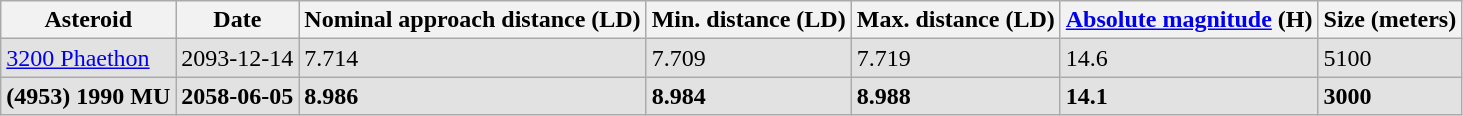<table class="wikitable">
<tr>
<th>Asteroid</th>
<th>Date</th>
<th>Nominal approach distance (LD)</th>
<th>Min. distance (LD)</th>
<th>Max. distance (LD)</th>
<th><a href='#'>Absolute magnitude</a> (H)</th>
<th>Size (meters)</th>
</tr>
<tr bgcolor=#e2e2e2>
<td><a href='#'>3200 Phaethon</a></td>
<td>2093-12-14</td>
<td>7.714</td>
<td>7.709</td>
<td>7.719</td>
<td>14.6</td>
<td>5100</td>
</tr>
<tr bgcolor=#e2e2e2>
<td><strong>(4953) 1990 MU</strong></td>
<td><strong>2058-06-05</strong></td>
<td><strong>8.986</strong></td>
<td><strong>8.984</strong></td>
<td><strong>8.988</strong></td>
<td><strong>14.1</strong></td>
<td><strong>3000</strong></td>
</tr>
</table>
